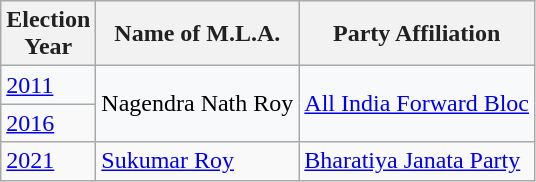<table class="wikitable sortable">
<tr style="font-weight:bold; text-align:center; background-color:#EAECF0;">
<th style="vertical-align:middle; color:#202122;">Election<br>Year</th>
<th style="vertical-align:middle; color:#202122;">Name of M.L.A.</th>
<th style="vertical-align:middle; color:#202122;" Colspan=2>Party Affiliation</th>
</tr>
<tr style="background-color:#F8F9FA;">
<td style="color:#0645AD;"><a href='#'>2011</a></td>
<td rowspan=2>Nagendra Nath Roy</td>
<td rowspan=2><a href='#'>All India Forward Bloc</a></td>
</tr>
<tr>
<td><a href='#'>2016</a></td>
</tr>
<tr>
<td><a href='#'>2021</a></td>
<td><a href='#'>Sukumar Roy</a></td>
<td><a href='#'>Bharatiya Janata Party</a></td>
</tr>
</table>
